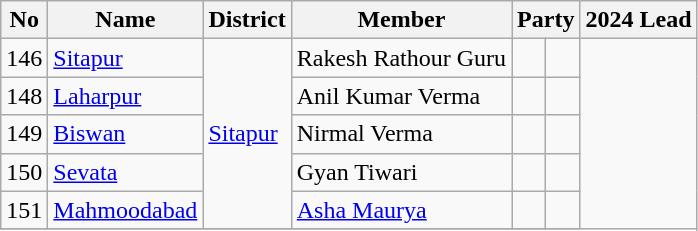<table class="wikitable sortable">
<tr>
<th>No</th>
<th>Name</th>
<th>District</th>
<th>Member</th>
<th colspan="2">Party</th>
<th colspan="2">2024 Lead</th>
</tr>
<tr>
<td>146</td>
<td><a href='#'>Sitapur</a></td>
<td rowspan="5"><a href='#'>Sitapur</a></td>
<td>Rakesh Rathour Guru</td>
<td></td>
<td></td>
</tr>
<tr>
<td>148</td>
<td><a href='#'>Laharpur</a></td>
<td>Anil Kumar Verma</td>
<td></td>
<td></td>
</tr>
<tr>
<td>149</td>
<td><a href='#'>Biswan</a></td>
<td>Nirmal Verma</td>
<td></td>
<td></td>
</tr>
<tr>
<td>150</td>
<td><a href='#'>Sevata</a></td>
<td>Gyan Tiwari</td>
<td></td>
<td></td>
</tr>
<tr>
<td>151</td>
<td><a href='#'>Mahmoodabad</a></td>
<td><a href='#'>Asha Maurya</a></td>
<td></td>
<td></td>
</tr>
<tr>
</tr>
</table>
